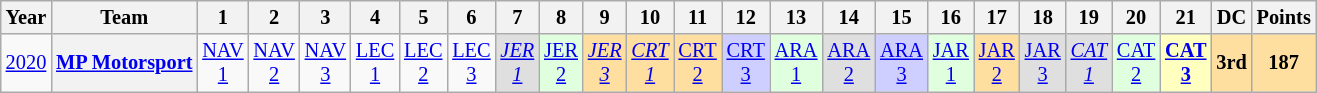<table class="wikitable" style="text-align:center; font-size:85%">
<tr>
<th>Year</th>
<th>Team</th>
<th>1</th>
<th>2</th>
<th>3</th>
<th>4</th>
<th>5</th>
<th>6</th>
<th>7</th>
<th>8</th>
<th>9</th>
<th>10</th>
<th>11</th>
<th>12</th>
<th>13</th>
<th>14</th>
<th>15</th>
<th>16</th>
<th>17</th>
<th>18</th>
<th>19</th>
<th>20</th>
<th>21</th>
<th>DC</th>
<th>Points</th>
</tr>
<tr>
<td><a href='#'>2020</a></td>
<th nowrap><a href='#'>MP Motorsport</a></th>
<td style="background:#;"><a href='#'>NAV<br>1</a></td>
<td style="background:#;"><a href='#'>NAV<br>2</a></td>
<td style="background:#;"><a href='#'>NAV<br>3</a></td>
<td style="background:#;"><a href='#'>LEC<br>1</a></td>
<td style="background:#;"><a href='#'>LEC<br>2</a></td>
<td style="background:#;"><a href='#'>LEC<br>3</a></td>
<td style="background:#DFDFDF;"><em><a href='#'>JER<br>1</a></em><br></td>
<td style="background:#DFFFDF;"><a href='#'>JER<br>2</a><br></td>
<td style="background:#FFDF9F;"><em><a href='#'>JER<br>3</a></em><br></td>
<td style="background:#FFDF9F;"><em><a href='#'>CRT<br>1</a></em><br></td>
<td style="background:#FFDF9F;"><a href='#'>CRT<br>2</a><br></td>
<td style="background:#CFCFFF;"><a href='#'>CRT<br>3</a><br></td>
<td style="background:#DFFFDF;"><a href='#'>ARA<br>1</a><br></td>
<td style="background:#DFDFDF;"><a href='#'>ARA<br>2</a><br></td>
<td style="background:#CFCFFF;"><a href='#'>ARA<br>3</a><br></td>
<td style="background:#DFFFDF;"><a href='#'>JAR<br>1</a><br></td>
<td style="background:#FFDF9F;"><a href='#'>JAR<br>2</a><br></td>
<td style="background:#DFDFDF;"><a href='#'>JAR<br>3</a><br></td>
<td style="background:#DFDFDF;"><em><a href='#'>CAT<br>1</a></em><br></td>
<td style="background:#DFFFDF;"><a href='#'>CAT<br>2</a><br></td>
<td style="background:#FFFFBF;"><strong><a href='#'>CAT<br>3</a></strong><br></td>
<th style="background:#FFDF9F;">3rd</th>
<th style="background:#FFDF9F;">187</th>
</tr>
</table>
